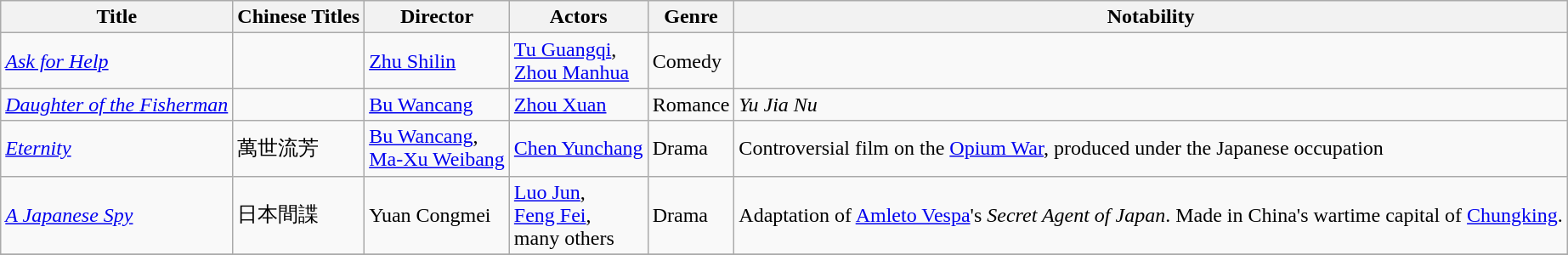<table class="wikitable">
<tr>
<th>Title</th>
<th>Chinese Titles</th>
<th>Director</th>
<th>Actors</th>
<th>Genre</th>
<th>Notability</th>
</tr>
<tr>
<td><em><a href='#'>Ask for Help</a></em></td>
<td></td>
<td><a href='#'>Zhu Shilin</a></td>
<td><a href='#'>Tu Guangqi</a>,<br><a href='#'>Zhou Manhua</a><br></td>
<td>Comedy</td>
<td></td>
</tr>
<tr>
<td><em><a href='#'>Daughter of the Fisherman</a></em></td>
<td></td>
<td><a href='#'>Bu Wancang</a></td>
<td><a href='#'>Zhou Xuan</a></td>
<td>Romance</td>
<td><em>Yu Jia Nu</em></td>
</tr>
<tr>
<td><em><a href='#'>Eternity</a></em></td>
<td>萬世流芳</td>
<td><a href='#'>Bu Wancang</a>,<br><a href='#'>Ma-Xu Weibang</a></td>
<td><a href='#'>Chen Yunchang</a></td>
<td>Drama</td>
<td>Controversial film on the <a href='#'>Opium War</a>, produced under the Japanese occupation</td>
</tr>
<tr>
<td><em><a href='#'>A Japanese Spy</a></em></td>
<td>日本間諜</td>
<td>Yuan Congmei</td>
<td><a href='#'>Luo Jun</a>,<br><a href='#'>Feng Fei</a>,<br>many others</td>
<td>Drama</td>
<td>Adaptation of <a href='#'>Amleto Vespa</a>'s <em>Secret Agent of Japan</em>.  Made in China's wartime capital of <a href='#'>Chungking</a>.</td>
</tr>
<tr>
</tr>
</table>
